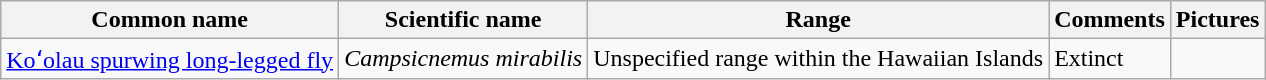<table class="wikitable">
<tr>
<th>Common name</th>
<th>Scientific name</th>
<th>Range</th>
<th class="unsortable">Comments</th>
<th class="unsortable">Pictures</th>
</tr>
<tr>
<td><a href='#'>Koʻolau spurwing long-legged fly</a></td>
<td><em>Campsicnemus mirabilis</em></td>
<td>Unspecified range within the Hawaiian Islands</td>
<td>Extinct</td>
<td></td>
</tr>
</table>
